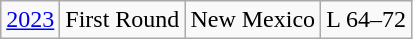<table class="wikitable">
<tr align="center">
<td><a href='#'>2023</a></td>
<td>First Round</td>
<td>New Mexico</td>
<td>L 64–72</td>
</tr>
</table>
